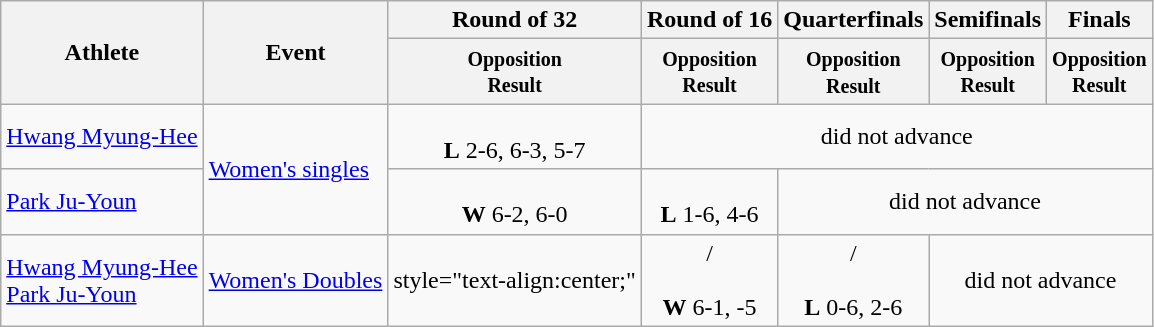<table class=wikitable>
<tr>
<th rowspan="2">Athlete</th>
<th rowspan="2">Event</th>
<th>Round of 32</th>
<th>Round of 16</th>
<th>Quarterfinals</th>
<th>Semifinals</th>
<th>Finals</th>
</tr>
<tr>
<th style="line-height:1em"><small>Opposition<br>Result</small></th>
<th style="line-height:1em"><small>Opposition<br>Result</small></th>
<th style=”line-height:1em”><small>Opposition<br>Result</small></th>
<th style="line-height:1em"><small>Opposition<br>Result</small></th>
<th style="line-height:1em"><small>Opposition<br>Result</small></th>
</tr>
<tr>
<td><a href='#'>Hwang Myung-Hee</a></td>
<td rowspan=2><a href='#'>Women's singles</a></td>
<td style="text-align:center;"><br><strong>L</strong> 2-6, 6-3, 5-7</td>
<td style="text-align:center;" colspan=4>did not advance</td>
</tr>
<tr>
<td><a href='#'>Park Ju-Youn</a></td>
<td style="text-align:center;"><br><strong>W</strong> 6-2, 6-0</td>
<td style="text-align:center;"><br><strong>L</strong> 1-6, 4-6</td>
<td style="text-align:center;" colspan=3>did not advance</td>
</tr>
<tr>
<td><a href='#'>Hwang Myung-Hee</a><br> <a href='#'>Park Ju-Youn</a></td>
<td><a href='#'>Women's Doubles</a></td>
<td>style="text-align:center;" </td>
<td style="text-align:center;"> /<br> <br><strong>W</strong> 6-1, -5</td>
<td style="text-align:center;"> /<br> <br><strong>L</strong> 0-6, 2-6</td>
<td style="text-align:center;" colspan=2>did not advance</td>
</tr>
</table>
